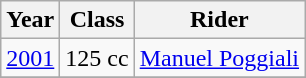<table class="wikitable">
<tr>
<th>Year</th>
<th>Class</th>
<th>Rider</th>
</tr>
<tr>
<td><a href='#'>2001</a></td>
<td>125 cc</td>
<td> <a href='#'>Manuel Poggiali</a></td>
</tr>
<tr>
</tr>
</table>
